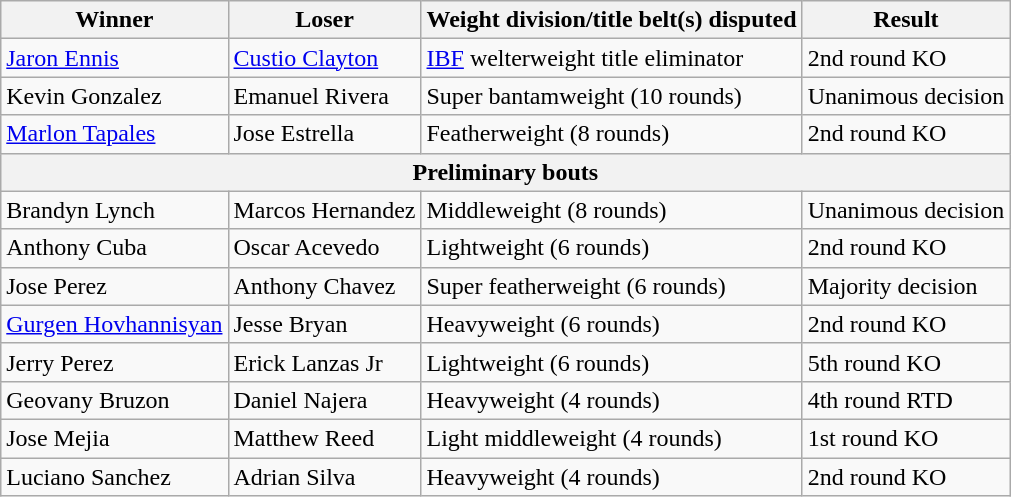<table class=wikitable>
<tr>
<th>Winner</th>
<th>Loser</th>
<th>Weight division/title belt(s) disputed</th>
<th>Result</th>
</tr>
<tr>
<td> <a href='#'>Jaron Ennis</a></td>
<td> <a href='#'>Custio Clayton</a></td>
<td><a href='#'>IBF</a> welterweight title eliminator</td>
<td>2nd round KO</td>
</tr>
<tr>
<td> Kevin Gonzalez</td>
<td> Emanuel Rivera</td>
<td>Super bantamweight (10 rounds)</td>
<td>Unanimous decision</td>
</tr>
<tr>
<td> <a href='#'>Marlon Tapales</a></td>
<td> Jose Estrella</td>
<td>Featherweight (8 rounds)</td>
<td>2nd round KO</td>
</tr>
<tr>
<th colspan=4>Preliminary bouts</th>
</tr>
<tr>
<td> Brandyn Lynch</td>
<td> Marcos Hernandez</td>
<td>Middleweight (8 rounds)</td>
<td>Unanimous decision</td>
</tr>
<tr>
<td> Anthony Cuba</td>
<td> Oscar Acevedo</td>
<td>Lightweight (6 rounds)</td>
<td>2nd round KO</td>
</tr>
<tr>
<td> Jose Perez</td>
<td> Anthony Chavez</td>
<td>Super featherweight (6 rounds)</td>
<td>Majority decision</td>
</tr>
<tr>
<td> <a href='#'>Gurgen Hovhannisyan</a></td>
<td> Jesse Bryan</td>
<td>Heavyweight (6 rounds)</td>
<td>2nd round KO</td>
</tr>
<tr>
<td> Jerry Perez</td>
<td> Erick Lanzas Jr</td>
<td>Lightweight (6 rounds)</td>
<td>5th round KO</td>
</tr>
<tr>
<td> Geovany Bruzon</td>
<td> Daniel Najera</td>
<td>Heavyweight (4 rounds)</td>
<td>4th round RTD</td>
</tr>
<tr>
<td> Jose Mejia</td>
<td> Matthew Reed</td>
<td>Light middleweight (4 rounds)</td>
<td>1st round KO</td>
</tr>
<tr>
<td> Luciano Sanchez</td>
<td> Adrian Silva</td>
<td>Heavyweight (4 rounds)</td>
<td>2nd round KO</td>
</tr>
</table>
